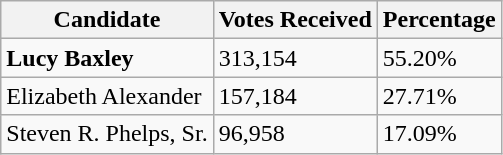<table class="wikitable">
<tr>
<th>Candidate</th>
<th>Votes Received</th>
<th>Percentage</th>
</tr>
<tr>
<td><strong>Lucy Baxley</strong></td>
<td>313,154</td>
<td>55.20%</td>
</tr>
<tr>
<td>Elizabeth Alexander</td>
<td>157,184</td>
<td>27.71%</td>
</tr>
<tr>
<td>Steven R. Phelps, Sr.</td>
<td>96,958</td>
<td>17.09%</td>
</tr>
</table>
